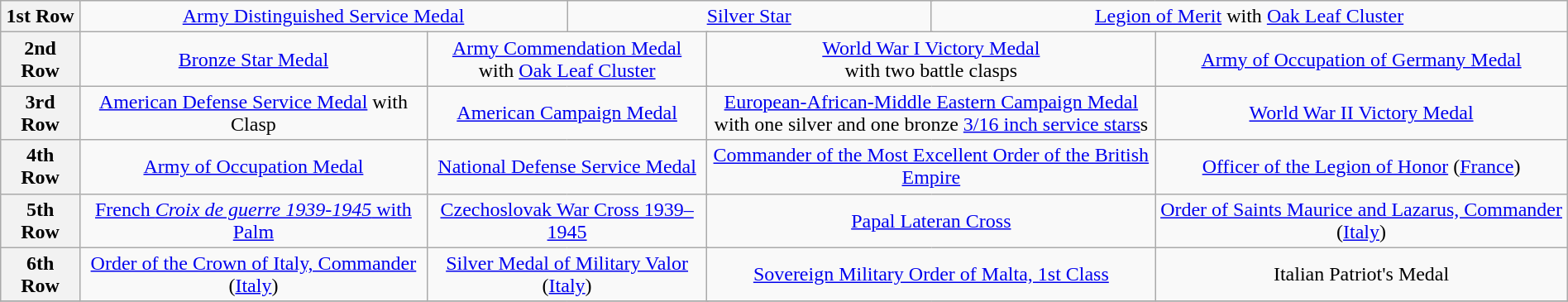<table class="wikitable" style="margin:1em auto; text-align:center;">
<tr>
<th>1st Row</th>
<td colspan="5"><a href='#'>Army Distinguished Service Medal</a></td>
<td colspan="6"><a href='#'>Silver Star</a></td>
<td colspan="7"><a href='#'>Legion of Merit</a> with <a href='#'>Oak Leaf Cluster</a></td>
</tr>
<tr>
<th>2nd Row</th>
<td colspan="4"><a href='#'>Bronze Star Medal</a></td>
<td colspan="4"><a href='#'>Army Commendation Medal</a> <br>with <a href='#'>Oak Leaf Cluster</a></td>
<td colspan="4"><a href='#'>World War I Victory Medal</a> <br>with two battle clasps</td>
<td colspan="4"><a href='#'>Army of Occupation of Germany Medal</a></td>
</tr>
<tr>
<th>3rd Row</th>
<td colspan="4"><a href='#'>American Defense Service Medal</a> with Clasp</td>
<td colspan="4"><a href='#'>American Campaign Medal</a></td>
<td colspan="4"><a href='#'>European-African-Middle Eastern Campaign Medal</a><br> with one silver and one bronze <a href='#'>3/16 inch service stars</a>s</td>
<td colspan="4"><a href='#'>World War II Victory Medal</a></td>
</tr>
<tr>
<th>4th Row</th>
<td colspan="4"><a href='#'>Army of Occupation Medal</a></td>
<td colspan="4"><a href='#'>National Defense Service Medal</a></td>
<td colspan="4"><a href='#'>Commander of the Most Excellent Order of the British Empire</a></td>
<td colspan="4"><a href='#'>Officer of the Legion of Honor</a> (<a href='#'>France</a>)</td>
</tr>
<tr>
<th>5th Row</th>
<td colspan="4"><a href='#'>French <em>Croix de guerre 1939-1945</em> with Palm</a></td>
<td colspan="4"><a href='#'>Czechoslovak War Cross 1939–1945</a></td>
<td colspan="4"><a href='#'>Papal Lateran Cross</a></td>
<td colspan="4"><a href='#'>Order of Saints Maurice and Lazarus, Commander</a> (<a href='#'>Italy</a>)</td>
</tr>
<tr>
<th>6th Row</th>
<td colspan="4"><a href='#'>Order of the Crown of Italy, Commander</a> (<a href='#'>Italy</a>)</td>
<td colspan="4"><a href='#'>Silver Medal of Military Valor</a> (<a href='#'>Italy</a>)</td>
<td colspan="4"><a href='#'>Sovereign Military Order of Malta, 1st Class</a></td>
<td colspan="4">Italian Patriot's Medal</td>
</tr>
<tr>
</tr>
</table>
